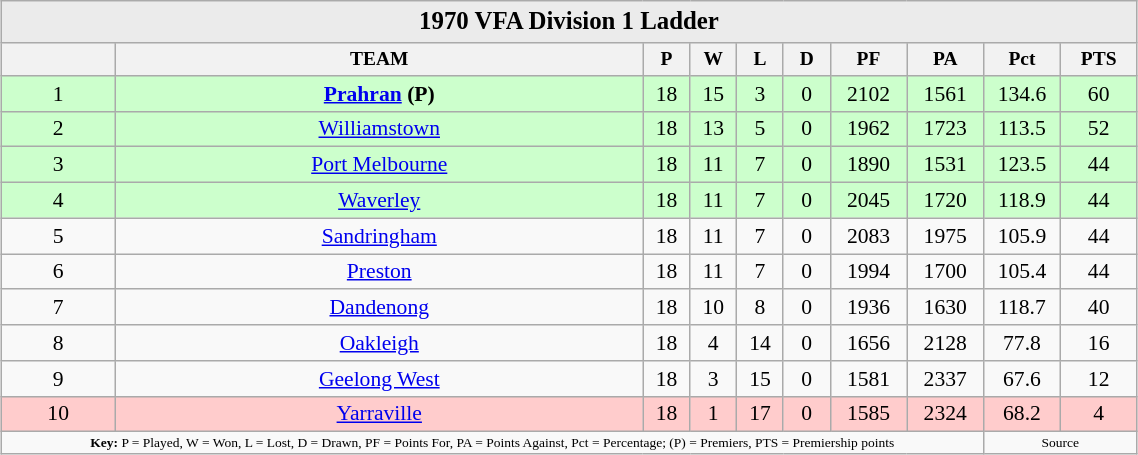<table class="wikitable" style="margin:1em auto; text-align: center; font-size: 90%; width: 60%">
<tr>
<th colspan=11 style="background: #EBEBEB; font-size: 115%;"><strong>1970 VFA Division 1 Ladder</strong></th>
</tr>
<tr style="text-align: center; font-size: 90%;">
<th></th>
<th>TEAM</th>
<th width="25">P</th>
<th width="25">W</th>
<th width="25">L</th>
<th width="25">D</th>
<th width="45">PF</th>
<th width="45">PA</th>
<th width="45">Pct</th>
<th width="45">PTS</th>
</tr>
<tr style="background: #CCFFCC;">
<td>1</td>
<td><strong><a href='#'>Prahran</a> (P)</strong></td>
<td>18</td>
<td>15</td>
<td>3</td>
<td>0</td>
<td>2102</td>
<td>1561</td>
<td>134.6</td>
<td>60</td>
</tr>
<tr style="background: #CCFFCC;">
<td>2</td>
<td><a href='#'>Williamstown</a></td>
<td>18</td>
<td>13</td>
<td>5</td>
<td>0</td>
<td>1962</td>
<td>1723</td>
<td>113.5</td>
<td>52</td>
</tr>
<tr style="background: #CCFFCC;">
<td>3</td>
<td><a href='#'>Port Melbourne</a></td>
<td>18</td>
<td>11</td>
<td>7</td>
<td>0</td>
<td>1890</td>
<td>1531</td>
<td>123.5</td>
<td>44</td>
</tr>
<tr style="background: #CCFFCC;">
<td>4</td>
<td><a href='#'>Waverley</a></td>
<td>18</td>
<td>11</td>
<td>7</td>
<td>0</td>
<td>2045</td>
<td>1720</td>
<td>118.9</td>
<td>44</td>
</tr>
<tr>
<td>5</td>
<td><a href='#'>Sandringham</a></td>
<td>18</td>
<td>11</td>
<td>7</td>
<td>0</td>
<td>2083</td>
<td>1975</td>
<td>105.9</td>
<td>44</td>
</tr>
<tr>
<td>6</td>
<td><a href='#'>Preston</a></td>
<td>18</td>
<td>11</td>
<td>7</td>
<td>0</td>
<td>1994</td>
<td>1700</td>
<td>105.4</td>
<td>44</td>
</tr>
<tr>
<td>7</td>
<td><a href='#'>Dandenong</a></td>
<td>18</td>
<td>10</td>
<td>8</td>
<td>0</td>
<td>1936</td>
<td>1630</td>
<td>118.7</td>
<td>40</td>
</tr>
<tr>
<td>8</td>
<td><a href='#'>Oakleigh</a></td>
<td>18</td>
<td>4</td>
<td>14</td>
<td>0</td>
<td>1656</td>
<td>2128</td>
<td>77.8</td>
<td>16</td>
</tr>
<tr>
<td>9</td>
<td><a href='#'>Geelong West</a></td>
<td>18</td>
<td>3</td>
<td>15</td>
<td>0</td>
<td>1581</td>
<td>2337</td>
<td>67.6</td>
<td>12</td>
</tr>
<tr style="background: #FFCCCC;">
<td>10</td>
<td><a href='#'>Yarraville</a></td>
<td>18</td>
<td>1</td>
<td>17</td>
<td>0</td>
<td>1585</td>
<td>2324</td>
<td>68.2</td>
<td>4</td>
</tr>
<tr style="font-size: xx-small;">
<td colspan="8"><strong>Key:</strong> P = Played, W = Won, L = Lost, D = Drawn, PF = Points For, PA = Points Against, Pct = Percentage; (P) = Premiers, PTS = Premiership points</td>
<td colspan="2">Source</td>
</tr>
</table>
